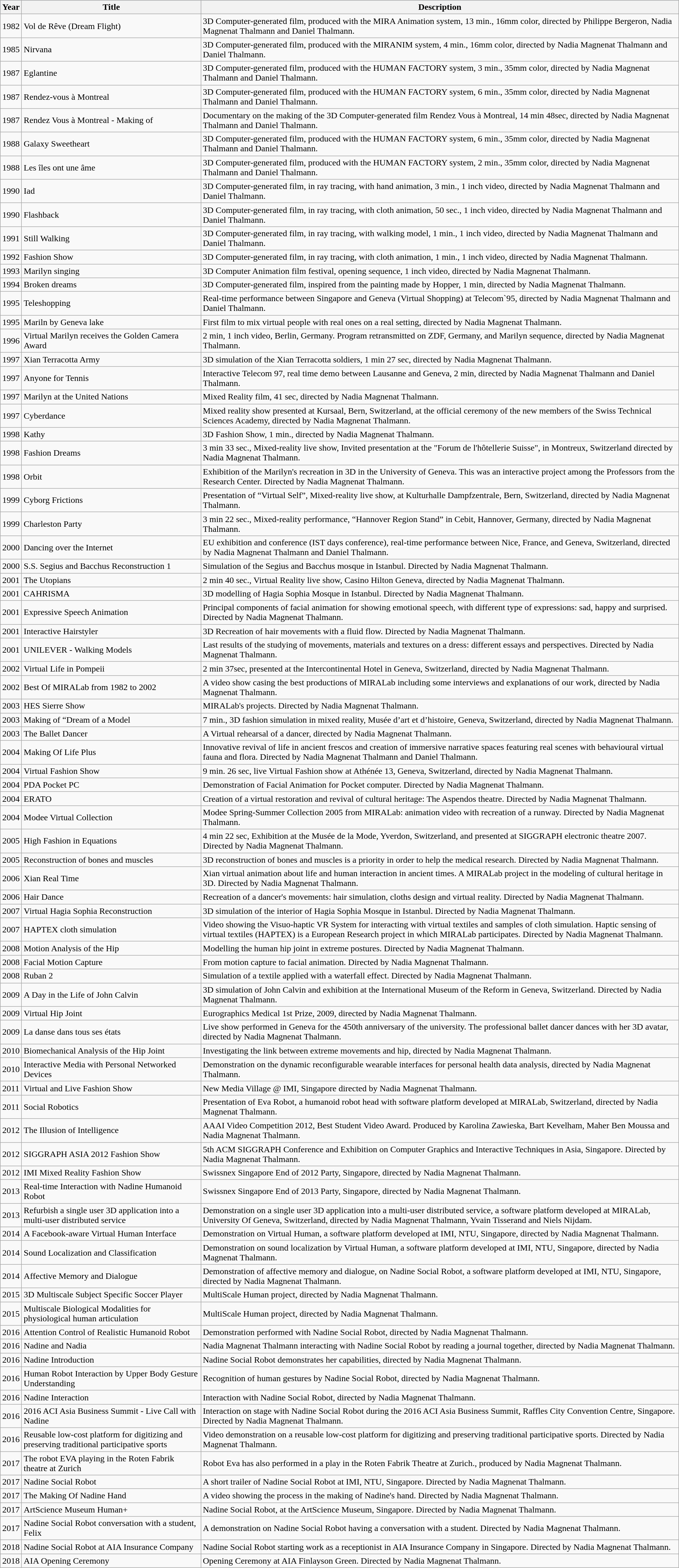<table role="presentation" class="wikitable mw-collapsible mw-collapsed">
<tr style="background:#b0c4de; text-align:center;">
<th>Year</th>
<th>Title</th>
<th>Description</th>
</tr>
<tr>
<td>1982</td>
<td>Vol de Rêve (Dream Flight)</td>
<td>3D Computer-generated film, produced with the MIRA Animation system, 13 min., 16mm color, directed by Philippe Bergeron, Nadia Magnenat Thalmann and Daniel Thalmann.</td>
</tr>
<tr>
<td>1985</td>
<td>Nirvana</td>
<td>3D Computer-generated film, produced with the MIRANIM system, 4 min., 16mm color, directed by Nadia Magnenat Thalmann and Daniel Thalmann.</td>
</tr>
<tr>
<td>1987</td>
<td>Eglantine</td>
<td>3D Computer-generated film, produced with the HUMAN FACTORY system, 3 min., 35mm color, directed by Nadia Magnenat Thalmann and Daniel Thalmann.</td>
</tr>
<tr>
<td>1987</td>
<td>Rendez-vous à Montreal</td>
<td>3D Computer-generated film, produced with the HUMAN FACTORY system, 6 min., 35mm color, directed by Nadia Magnenat Thalmann and Daniel Thalmann.</td>
</tr>
<tr>
<td>1987</td>
<td>Rendez Vous à Montreal - Making of</td>
<td>Documentary on the making of the 3D Computer-generated film Rendez Vous à Montreal, 14 min 48sec, directed by Nadia Magnenat Thalmann and Daniel Thalmann.</td>
</tr>
<tr>
<td>1988</td>
<td>Galaxy Sweetheart</td>
<td>3D Computer-generated film, produced with the HUMAN FACTORY system, 6 min., 35mm color, directed by Nadia Magnenat Thalmann and Daniel Thalmann.</td>
</tr>
<tr>
<td>1988</td>
<td>Les îles ont une âme</td>
<td>3D Computer-generated film, produced with the HUMAN FACTORY system, 2 min., 35mm color, directed by Nadia Magnenat Thalmann and Daniel Thalmann.</td>
</tr>
<tr>
<td>1990</td>
<td>Iad</td>
<td>3D Computer-generated film, in ray tracing, with hand animation, 3 min., 1 inch video, directed by Nadia Magnenat Thalmann and Daniel Thalmann.</td>
</tr>
<tr>
<td>1990</td>
<td>Flashback</td>
<td>3D Computer-generated film, in ray tracing, with cloth animation, 50 sec., 1 inch video, directed by Nadia Magnenat Thalmann and Daniel Thalmann.</td>
</tr>
<tr>
<td>1991</td>
<td>Still Walking</td>
<td>3D Computer-generated film, in ray tracing, with walking model, 1 min., 1 inch video, directed by Nadia Magnenat Thalmann and Daniel Thalmann.</td>
</tr>
<tr>
<td>1992</td>
<td>Fashion Show</td>
<td>3D Computer-generated film, in ray tracing, with cloth animation, 1 min., 1 inch video, directed by Nadia Magnenat Thalmann.</td>
</tr>
<tr>
<td>1993</td>
<td>Marilyn singing</td>
<td>3D Computer Animation film festival, opening sequence,  1 inch video,  directed by Nadia Magnenat Thalmann.</td>
</tr>
<tr>
<td>1994</td>
<td>Broken dreams</td>
<td>3D Computer-generated film, inspired from the painting made by Hopper, 1 min, directed by Nadia Magnenat Thalmann.</td>
</tr>
<tr>
<td>1995</td>
<td>Teleshopping</td>
<td>Real-time performance between Singapore and Geneva (Virtual Shopping) at Telecom`95, directed by Nadia Magnenat Thalmann and Daniel Thalmann.</td>
</tr>
<tr>
<td>1995</td>
<td>Mariln by Geneva lake</td>
<td>First film to mix virtual people with real ones on a real setting, directed by Nadia Magnenat Thalmann.</td>
</tr>
<tr>
<td>1996</td>
<td>Virtual Marilyn receives the Golden Camera Award</td>
<td>2 min, 1 inch video, Berlin, Germany. Program retransmitted on ZDF, Germany, and Marilyn sequence, directed by Nadia Magnenat Thalmann.</td>
</tr>
<tr>
<td>1997</td>
<td>Xian Terracotta Army</td>
<td>3D simulation of the Xian Terracotta soldiers, 1 min 27 sec, directed by Nadia Magnenat Thalmann.</td>
</tr>
<tr>
<td>1997</td>
<td>Anyone for Tennis</td>
<td>Interactive Telecom 97, real time demo between Lausanne and Geneva, 2 min, directed by Nadia Magnenat Thalmann and Daniel Thalmann.</td>
</tr>
<tr>
<td>1997</td>
<td>Marilyn at the United Nations</td>
<td>Mixed Reality film, 41 sec, directed by Nadia Magnenat Thalmann.</td>
</tr>
<tr>
<td>1997</td>
<td>Cyberdance</td>
<td>Mixed reality show presented at Kursaal, Bern, Switzerland, at the official ceremony of the new members of the Swiss Technical Sciences Academy, directed by Nadia Magnenat Thalmann.</td>
</tr>
<tr>
<td>1998</td>
<td>Kathy</td>
<td>3D Fashion Show, 1 min., directed by Nadia Magnenat Thalmann.</td>
</tr>
<tr>
<td>1998</td>
<td>Fashion Dreams</td>
<td>3 min 33 sec., Mixed-reality live show, Invited presentation at the "Forum de l'hôtellerie Suisse", in Montreux, Switzerland directed by Nadia Magnenat Thalmann.</td>
</tr>
<tr>
<td>1998</td>
<td>Orbit</td>
<td>Exhibition of the Marilyn's recreation in 3D in the University of Geneva. This was an interactive project among the Professors from the Research Center. Directed by Nadia Magnenat Thalmann.</td>
</tr>
<tr>
<td>1999</td>
<td>Cyborg Frictions</td>
<td>Presentation of “Virtual Self”, Mixed-reality live show, at Kulturhalle Dampfzentrale, Bern, Switzerland, directed by Nadia Magnenat Thalmann.</td>
</tr>
<tr>
<td>1999</td>
<td>Charleston Party</td>
<td>3 min 22 sec., Mixed-reality performance, “Hannover Region Stand” in Cebit, Hannover, Germany, directed by Nadia Magnenat Thalmann.</td>
</tr>
<tr>
<td>2000</td>
<td>Dancing over the Internet</td>
<td>EU exhibition and conference (IST days conference), real-time performance between Nice, France, and Geneva, Switzerland, directed by Nadia Magnenat Thalmann and Daniel Thalmann.</td>
</tr>
<tr>
<td>2000</td>
<td>S.S. Segius and Bacchus Reconstruction 1</td>
<td>Simulation of the Segius and Bacchus mosque in Istanbul. Directed by Nadia Magnenat Thalmann.</td>
</tr>
<tr>
<td>2001</td>
<td>The Utopians</td>
<td>2 min 40 sec., Virtual Reality live show, Casino Hilton Geneva, directed by Nadia Magnenat Thalmann.</td>
</tr>
<tr>
<td>2001</td>
<td>CAHRISMA</td>
<td>3D modelling of Hagia Sophia Mosque in Istanbul. Directed by Nadia Magnenat Thalmann.</td>
</tr>
<tr>
<td>2001</td>
<td>Expressive Speech Animation</td>
<td>Principal components of facial animation for showing emotional speech, with different type of expressions: sad, happy and surprised. Directed by Nadia Magnenat Thalmann.</td>
</tr>
<tr>
<td>2001</td>
<td>Interactive Hairstyler</td>
<td>3D Recreation of hair movements with a fluid flow. Directed by Nadia Magnenat Thalmann.</td>
</tr>
<tr>
<td>2001</td>
<td>UNILEVER - Walking Models</td>
<td>Last results of the studying of movements, materials and textures on a dress: different essays and perspectives. Directed by Nadia Magnenat Thalmann.</td>
</tr>
<tr>
<td>2002</td>
<td>Virtual Life in Pompeii</td>
<td>2 min 37sec, presented at the Intercontinental Hotel in Geneva, Switzerland, directed by Nadia Magnenat Thalmann.</td>
</tr>
<tr>
<td>2002</td>
<td>Best Of MIRALab from 1982 to 2002</td>
<td>A video show casing the best productions of MIRALab including some interviews and explanations of our work, directed by Nadia Magnenat Thalmann.</td>
</tr>
<tr>
<td>2003</td>
<td>HES Sierre Show</td>
<td>MIRALab's projects. Directed by Nadia Magnenat Thalmann.</td>
</tr>
<tr>
<td>2003</td>
<td>Making of “Dream of a Model</td>
<td>7 min., 3D fashion simulation in mixed reality, Musée d’art et d’histoire, Geneva, Switzerland, directed by Nadia Magnenat Thalmann.</td>
</tr>
<tr>
<td>2003</td>
<td>The Ballet Dancer</td>
<td>A Virtual rehearsal of a dancer, directed by Nadia Magnenat Thalmann.</td>
</tr>
<tr>
<td>2004</td>
<td>Making Of Life Plus</td>
<td>Innovative revival of life in ancient frescos and creation of immersive narrative spaces featuring real scenes with behavioural virtual fauna and flora. Directed by Nadia Magnenat Thalmann and Daniel Thalmann.</td>
</tr>
<tr>
<td>2004</td>
<td>Virtual Fashion Show</td>
<td>9 min. 26 sec, live Virtual Fashion show at Athénée 13, Geneva, Switzerland, directed by Nadia Magnenat Thalmann.</td>
</tr>
<tr>
<td>2004</td>
<td>PDA Pocket PC</td>
<td>Demonstration of Facial Animation for Pocket computer. Directed by Nadia Magnenat Thalmann.</td>
</tr>
<tr>
<td>2004</td>
<td>ERATO</td>
<td>Creation of a virtual restoration and revival of cultural heritage: The Aspendos theatre. Directed by Nadia Magnenat Thalmann.</td>
</tr>
<tr>
<td>2004</td>
<td>Modee Virtual Collection</td>
<td>Modee Spring-Summer Collection 2005 from MIRALab: animation video with recreation of a runway. Directed by Nadia Magnenat Thalmann.</td>
</tr>
<tr>
<td>2005</td>
<td>High Fashion in Equations</td>
<td>4 min 22 sec, Exhibition at the Musée de la Mode, Yverdon, Switzerland, and presented at SIGGRAPH electronic theatre 2007. Directed by Nadia Magnenat Thalmann.</td>
</tr>
<tr>
<td>2005</td>
<td>Reconstruction of bones and muscles</td>
<td>3D reconstruction of bones and muscles is a priority in order to help the medical research. Directed by Nadia Magnenat Thalmann.</td>
</tr>
<tr>
<td>2006</td>
<td>Xian Real Time</td>
<td>Xian virtual animation about life and human interaction in ancient times. A MIRALab project in the modeling of cultural heritage in 3D. Directed by Nadia Magnenat Thalmann.</td>
</tr>
<tr>
<td>2006</td>
<td>Hair Dance</td>
<td>Recreation of a dancer's movements: hair simulation, cloths design and virtual reality. Directed by Nadia Magnenat Thalmann.</td>
</tr>
<tr>
<td>2007</td>
<td>Virtual Hagia Sophia Reconstruction</td>
<td>3D simulation of the interior of Hagia Sophia Mosque in Istanbul. Directed by Nadia Magnenat Thalmann.</td>
</tr>
<tr>
<td>2007</td>
<td>HAPTEX cloth simulation</td>
<td>Video showing the Visuo-haptic VR System for interacting with virtual textiles and samples of cloth simulation. Haptic sensing of virtual textiles (HAPTEX) is a European Research project in which MIRALab participates. Directed by Nadia Magnenat Thalmann.</td>
</tr>
<tr>
<td>2008</td>
<td>Motion Analysis of the Hip</td>
<td>Modelling the human hip joint in extreme postures. Directed by Nadia Magnenat Thalmann.</td>
</tr>
<tr>
<td>2008</td>
<td>Facial Motion Capture</td>
<td>From motion capture to facial animation. Directed by Nadia Magnenat Thalmann.</td>
</tr>
<tr>
<td>2008</td>
<td>Ruban 2</td>
<td>Simulation of a textile applied with a waterfall effect. Directed by Nadia Magnenat Thalmann.</td>
</tr>
<tr>
<td>2009</td>
<td>A Day in the Life of John Calvin</td>
<td>3D simulation of John Calvin and exhibition at the International Museum of the Reform in Geneva, Switzerland. Directed by Nadia Magnenat Thalmann.</td>
</tr>
<tr>
<td>2009</td>
<td>Virtual Hip Joint</td>
<td>Eurographics Medical 1st Prize, 2009, directed by Nadia Magnenat Thalmann.</td>
</tr>
<tr>
<td>2009</td>
<td>La danse dans tous ses états</td>
<td>Live show performed in Geneva for the 450th anniversary of the university. The professional ballet dancer dances with her 3D avatar, directed by Nadia Magnenat Thalmann.</td>
</tr>
<tr>
<td>2010</td>
<td>Biomechanical Analysis of the Hip Joint</td>
<td>Investigating the link between extreme movements and hip, directed by Nadia Magnenat Thalmann.</td>
</tr>
<tr>
<td>2010</td>
<td>Interactive Media with Personal Networked Devices</td>
<td>Demonstration on the dynamic reconfigurable wearable interfaces for personal health data analysis, directed by Nadia Magnenat Thalmann.</td>
</tr>
<tr>
<td>2011</td>
<td>Virtual and Live Fashion Show</td>
<td>New Media Village @ IMI, Singapore directed by Nadia Magnenat Thalmann.</td>
</tr>
<tr>
<td>2011</td>
<td>Social Robotics</td>
<td>Presentation of Eva Robot, a humanoid robot head with software platform developed at MIRALab, Switzerland, directed by Nadia Magnenat Thalmann.</td>
</tr>
<tr>
<td>2012</td>
<td>The Illusion of Intelligence</td>
<td>AAAI Video Competition 2012, Best Student Video Award. Produced by Karolina Zawieska, Bart Kevelham, Maher Ben Moussa and Nadia Magnenat Thalmann.</td>
</tr>
<tr>
<td>2012</td>
<td>SIGGRAPH ASIA 2012 Fashion Show</td>
<td>5th ACM SIGGRAPH Conference and Exhibition on Computer Graphics and Interactive Techniques in Asia, Singapore. Directed by Nadia Magnenat Thalmann.</td>
</tr>
<tr>
<td>2012</td>
<td>IMI Mixed Reality Fashion Show</td>
<td>Swissnex Singapore End of 2012 Party, Singapore, directed by Nadia Magnenat Thalmann.</td>
</tr>
<tr>
<td>2013</td>
<td>Real-time Interaction with Nadine Humanoid Robot</td>
<td>Swissnex Singapore End of 2013 Party, Singapore, directed by Nadia Magnenat Thalmann.</td>
</tr>
<tr>
<td>2013</td>
<td>Refurbish a single user 3D application into a multi-user distributed service</td>
<td>Demonstration on a single user 3D application into a multi-user distributed service, a software platform developed at MIRALab, University Of Geneva, Switzerland, directed by Nadia Magnenat Thalmann, Yvain Tisserand and Niels Nijdam.</td>
</tr>
<tr>
<td>2014</td>
<td>A Facebook-aware Virtual Human Interface</td>
<td>Demonstration on Virtual Human, a software platform developed at IMI, NTU, Singapore, directed by Nadia Magnenat Thalmann.</td>
</tr>
<tr>
<td>2014</td>
<td>Sound Localization and Classification</td>
<td>Demonstration on sound localization by Virtual Human, a software platform developed at IMI, NTU, Singapore, directed by Nadia Magnenat Thalmann.</td>
</tr>
<tr>
<td>2014</td>
<td>Affective Memory and Dialogue</td>
<td>Demonstration of affective memory and dialogue, on Nadine Social Robot, a software platform developed at IMI, NTU, Singapore, directed by Nadia Magnenat Thalmann.</td>
</tr>
<tr>
<td>2015</td>
<td>3D Multiscale Subject Specific Soccer Player</td>
<td>MultiScale Human project, directed by Nadia Magnenat Thalmann.</td>
</tr>
<tr>
<td>2015</td>
<td>Multiscale Biological Modalities for physiological human articulation</td>
<td>MultiScale Human project, directed by Nadia Magnenat Thalmann.</td>
</tr>
<tr>
<td>2016</td>
<td>Attention Control of Realistic Humanoid Robot</td>
<td>Demonstration performed with Nadine Social Robot, directed by Nadia Magnenat Thalmann.</td>
</tr>
<tr>
<td>2016</td>
<td>Nadine and Nadia</td>
<td>Nadia Magnenat Thalmann interacting with Nadine Social Robot by reading a journal together, directed by Nadia Magnenat Thalmann.</td>
</tr>
<tr>
<td>2016</td>
<td>Nadine Introduction</td>
<td>Nadine Social Robot demonstrates her capabilities, directed by Nadia Magnenat Thalmann.</td>
</tr>
<tr>
<td>2016</td>
<td>Human Robot Interaction by Upper Body Gesture Understanding</td>
<td>Recognition of human gestures by Nadine Social Robot, directed by Nadia Magnenat Thalmann.</td>
</tr>
<tr>
<td>2016</td>
<td>Nadine Interaction</td>
<td>Interaction with Nadine Social Robot, directed by Nadia Magnenat Thalmann.</td>
</tr>
<tr>
<td>2016</td>
<td>2016 ACI Asia Business Summit - Live Call with Nadine</td>
<td>Interaction on stage with Nadine Social Robot during the 2016 ACI Asia Business Summit, Raffles City Convention Centre, Singapore. Directed by Nadia Magnenat Thalmann.</td>
</tr>
<tr>
<td>2016</td>
<td>Reusable low-cost platform for digitizing and preserving traditional participative sports</td>
<td>Video demonstration on a reusable low-cost platform for digitizing and preserving traditional participative sports. Directed by Nadia Magnenat Thalmann.</td>
</tr>
<tr>
<td>2017</td>
<td>The robot EVA playing in the Roten Fabrik theatre at Zurich</td>
<td>Robot Eva has also performed in a play in the Roten Fabrik Theatre at Zurich., produced by Nadia Magnenat Thalmann.</td>
</tr>
<tr>
<td>2017</td>
<td>Nadine Social Robot</td>
<td>A short trailer of Nadine Social Robot at IMI, NTU, Singapore. Directed by Nadia Magnenat Thalmann.</td>
</tr>
<tr>
<td>2017</td>
<td>The Making Of Nadine Hand</td>
<td>A video showing the process in the making of Nadine's hand. Directed by Nadia Magnenat Thalmann.</td>
</tr>
<tr>
<td>2017</td>
<td>ArtScience Museum Human+</td>
<td>Nadine Social Robot, at the ArtScience Museum, Singapore. Directed by Nadia Magnenat Thalmann.</td>
</tr>
<tr>
<td>2017</td>
<td>Nadine Social Robot conversation with a student, Felix</td>
<td>A demonstration on Nadine Social Robot having a conversation with a student. Directed by Nadia Magnenat Thalmann.</td>
</tr>
<tr>
<td>2018</td>
<td>Nadine Social Robot at AIA Insurance Company</td>
<td>Nadine Social Robot starting work as a receptionist in AIA Insurance Company in Singapore. Directed by Nadia Magnenat Thalmann.</td>
</tr>
<tr>
<td>2018</td>
<td>AIA Opening Ceremony</td>
<td>Opening Ceremony at AIA Finlayson Green. Directed by Nadia Magnenat Thalmann.</td>
</tr>
</table>
